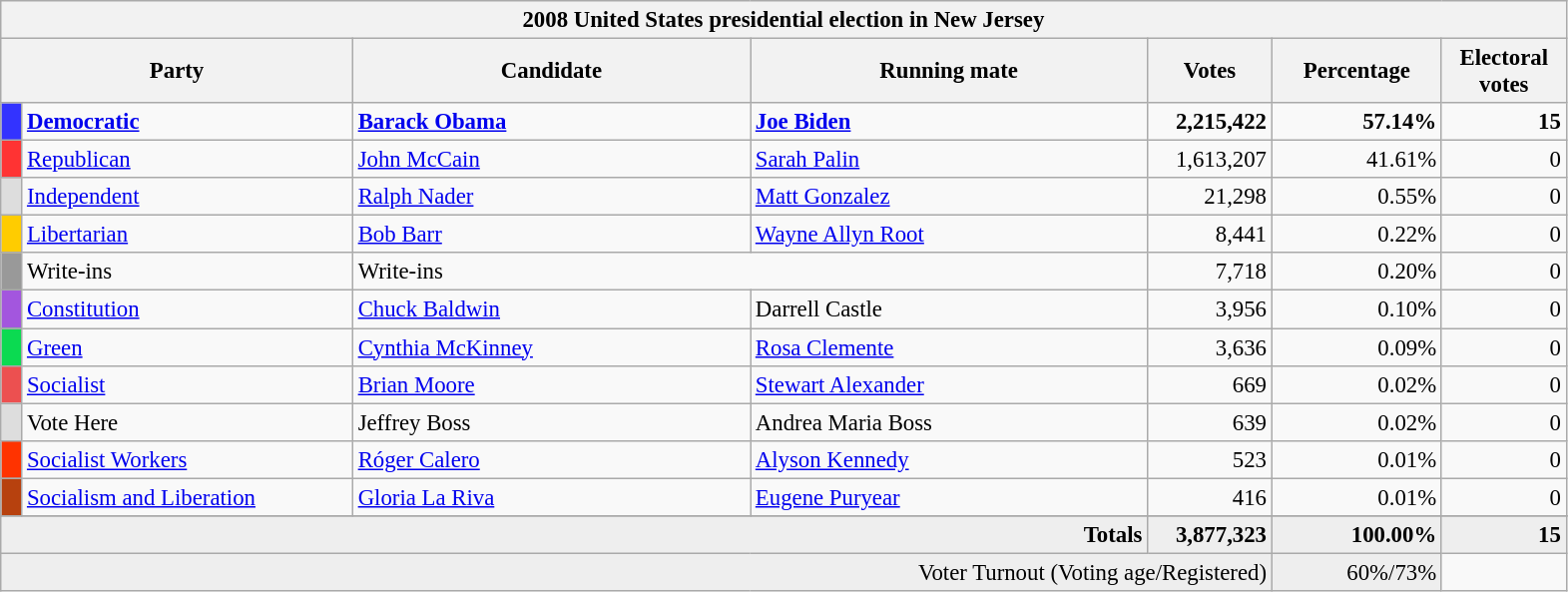<table class="wikitable" style="font-size: 95%;">
<tr>
<th colspan="7">2008 United States presidential election in New Jersey</th>
</tr>
<tr>
<th colspan="2" style="width: 15em">Party</th>
<th style="width: 17em">Candidate</th>
<th style="width: 17em">Running mate</th>
<th style="width: 5em">Votes</th>
<th style="width: 7em">Percentage</th>
<th style="width: 5em">Electoral votes</th>
</tr>
<tr>
<th style="background-color:#3333FF; width: 3px"></th>
<td style="width: 130px"><strong><a href='#'>Democratic</a></strong></td>
<td><strong><a href='#'>Barack Obama</a></strong></td>
<td><strong><a href='#'>Joe Biden</a></strong></td>
<td align="right"><strong>2,215,422</strong></td>
<td align="right"><strong>57.14%</strong></td>
<td align="right"><strong>15</strong></td>
</tr>
<tr>
<th style="background-color:#FF3333; width: 3px"></th>
<td style="width: 130px"><a href='#'>Republican</a></td>
<td><a href='#'>John McCain</a></td>
<td><a href='#'>Sarah Palin</a></td>
<td align="right">1,613,207</td>
<td align="right">41.61%</td>
<td align="right">0</td>
</tr>
<tr>
<th style="background-color:#DDDDDD; width: 3px"></th>
<td style="width: 130px"><a href='#'>Independent</a></td>
<td><a href='#'>Ralph Nader</a></td>
<td><a href='#'>Matt Gonzalez</a></td>
<td align="right">21,298</td>
<td align="right">0.55%</td>
<td align="right">0</td>
</tr>
<tr>
<th style="background-color:#FFCC00; width: 3px"></th>
<td style="width: 130px"><a href='#'>Libertarian</a></td>
<td><a href='#'>Bob Barr</a></td>
<td><a href='#'>Wayne Allyn Root</a></td>
<td align="right">8,441</td>
<td align="right">0.22%</td>
<td align="right">0</td>
</tr>
<tr>
<th style="background-color:#999999; width: 3px"></th>
<td style="width: 130px">Write-ins</td>
<td colspan="2">Write-ins</td>
<td align="right">7,718</td>
<td align="right">0.20%</td>
<td align="right">0</td>
</tr>
<tr>
<th style="background-color:#A356DE; width: 3px"></th>
<td style="width: 130px"><a href='#'>Constitution</a></td>
<td><a href='#'>Chuck Baldwin</a></td>
<td>Darrell Castle</td>
<td align="right">3,956</td>
<td align="right">0.10%</td>
<td align="right">0</td>
</tr>
<tr>
<th style="background-color:#0BDA51; width: 3px"></th>
<td style="width: 130px"><a href='#'>Green</a></td>
<td><a href='#'>Cynthia McKinney</a></td>
<td><a href='#'>Rosa Clemente</a></td>
<td align="right">3,636</td>
<td align="right">0.09%</td>
<td align="right">0</td>
</tr>
<tr>
<th style="background-color:#EC5050; width: 3px"></th>
<td style="width: 130px"><a href='#'>Socialist</a></td>
<td><a href='#'>Brian Moore</a></td>
<td><a href='#'>Stewart Alexander</a></td>
<td align="right">669</td>
<td align="right">0.02%</td>
<td align="right">0</td>
</tr>
<tr>
<th style="background-color:#DDDDDD; width: 3px"></th>
<td style="width: 130px">Vote Here</td>
<td>Jeffrey Boss</td>
<td>Andrea Maria Boss</td>
<td align="right">639</td>
<td align="right">0.02%</td>
<td align="right">0</td>
</tr>
<tr>
<th style="background-color:#FF3300; width: 3px"></th>
<td style="width: 130px"><a href='#'>Socialist Workers</a></td>
<td><a href='#'>Róger Calero</a></td>
<td><a href='#'>Alyson Kennedy</a></td>
<td align="right">523</td>
<td align="right">0.01%</td>
<td align="right">0</td>
</tr>
<tr>
<th style="background-color:#B7410E; width: 3px"></th>
<td style="width: 130px"><a href='#'>Socialism and Liberation</a></td>
<td><a href='#'>Gloria La Riva</a></td>
<td><a href='#'>Eugene Puryear</a></td>
<td align="right">416</td>
<td align="right">0.01%</td>
<td align="right">0</td>
</tr>
<tr>
</tr>
<tr bgcolor="#EEEEEE">
<td colspan="4" align="right"><strong>Totals</strong></td>
<td align="right"><strong>3,877,323</strong></td>
<td align="right"><strong>100.00%</strong></td>
<td align="right"><strong>15</strong></td>
</tr>
<tr bgcolor="#EEEEEE">
<td colspan="5" align="right">Voter Turnout (Voting age/Registered)</td>
<td colspan="1" align="right">60%/73%</td>
</tr>
</table>
